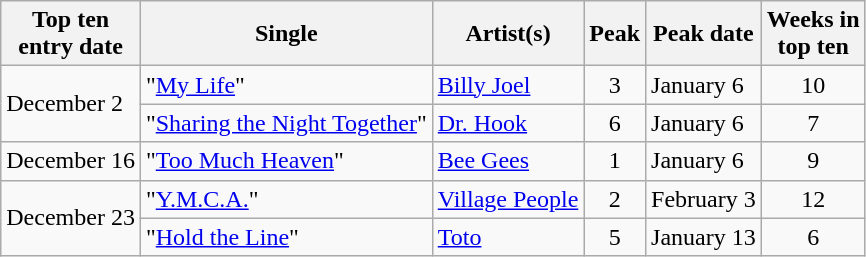<table class="wikitable sortable">
<tr>
<th>Top ten<br>entry date</th>
<th>Single</th>
<th>Artist(s)</th>
<th data-sort-type="number">Peak</th>
<th>Peak date</th>
<th data-sort-type="number">Weeks in<br>top ten</th>
</tr>
<tr>
<td rowspan="2">December 2</td>
<td>"<a href='#'>My Life</a>"</td>
<td><a href='#'>Billy Joel</a></td>
<td align=center>3</td>
<td>January 6</td>
<td align=center>10</td>
</tr>
<tr>
<td>"<a href='#'>Sharing the Night Together</a>"</td>
<td><a href='#'>Dr. Hook</a></td>
<td align=center>6</td>
<td>January 6</td>
<td align=center>7</td>
</tr>
<tr>
<td>December 16</td>
<td>"<a href='#'>Too Much Heaven</a>"</td>
<td><a href='#'>Bee Gees</a></td>
<td align=center>1</td>
<td>January 6</td>
<td align=center>9</td>
</tr>
<tr>
<td rowspan="2">December 23</td>
<td>"<a href='#'>Y.M.C.A.</a>"</td>
<td><a href='#'>Village People</a></td>
<td align=center>2</td>
<td>February 3</td>
<td align=center>12</td>
</tr>
<tr>
<td>"<a href='#'>Hold the Line</a>"</td>
<td><a href='#'>Toto</a></td>
<td align=center>5</td>
<td>January 13</td>
<td align=center>6</td>
</tr>
</table>
